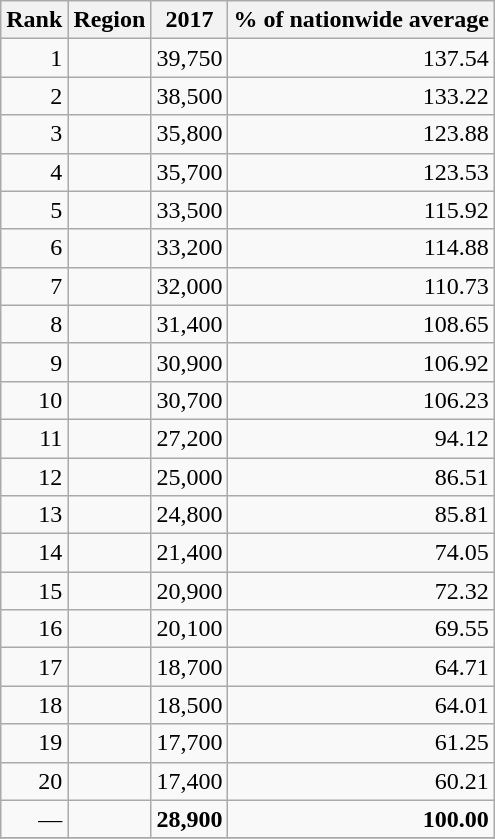<table class="wikitable sortable" style="text-align: right">
<tr>
<th data-sort-type="number">Rank</th>
<th>Region</th>
<th>2017</th>
<th>% of nationwide average</th>
</tr>
<tr>
<td>1</td>
<td align="left"></td>
<td>39,750</td>
<td>137.54</td>
</tr>
<tr>
<td>2</td>
<td align="left"></td>
<td>38,500</td>
<td>133.22</td>
</tr>
<tr>
<td>3</td>
<td align="left"></td>
<td>35,800</td>
<td>123.88</td>
</tr>
<tr>
<td>4</td>
<td align="left"></td>
<td>35,700</td>
<td>123.53</td>
</tr>
<tr>
<td>5</td>
<td align="left"></td>
<td>33,500</td>
<td>115.92</td>
</tr>
<tr>
<td>6</td>
<td align="left"></td>
<td>33,200</td>
<td>114.88</td>
</tr>
<tr>
<td>7</td>
<td align="left"></td>
<td>32,000</td>
<td>110.73</td>
</tr>
<tr>
<td>8</td>
<td align="left"></td>
<td>31,400</td>
<td>108.65</td>
</tr>
<tr>
<td>9</td>
<td align="left"></td>
<td>30,900</td>
<td>106.92</td>
</tr>
<tr>
<td>10</td>
<td align="left"></td>
<td>30,700</td>
<td>106.23</td>
</tr>
<tr>
<td>11</td>
<td align="left"></td>
<td>27,200</td>
<td>94.12</td>
</tr>
<tr>
<td>12</td>
<td align="left"></td>
<td>25,000</td>
<td>86.51</td>
</tr>
<tr>
<td>13</td>
<td align="left"></td>
<td>24,800</td>
<td>85.81</td>
</tr>
<tr>
<td>14</td>
<td align="left"></td>
<td>21,400</td>
<td>74.05</td>
</tr>
<tr>
<td>15</td>
<td align="left"></td>
<td>20,900</td>
<td>72.32</td>
</tr>
<tr>
<td>16</td>
<td align="left"></td>
<td>20,100</td>
<td>69.55</td>
</tr>
<tr>
<td>17</td>
<td align="left"></td>
<td>18,700</td>
<td>64.71</td>
</tr>
<tr>
<td>18</td>
<td align="left"></td>
<td>18,500</td>
<td>64.01</td>
</tr>
<tr>
<td>19</td>
<td align="left"></td>
<td>17,700</td>
<td>61.25</td>
</tr>
<tr>
<td>20</td>
<td align="left"></td>
<td>17,400</td>
<td>60.21</td>
</tr>
<tr>
<td>—</td>
<td align="left"></td>
<td><strong>28,900</strong></td>
<td><strong>100.00</strong></td>
</tr>
<tr>
</tr>
</table>
